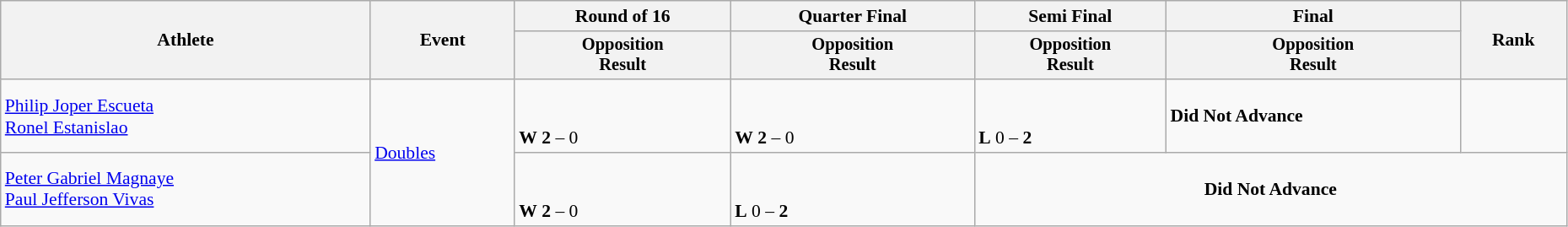<table class="wikitable" width="98%" style="text-align:left; font-size:90%">
<tr>
<th rowspan=2>Athlete</th>
<th rowspan=2>Event</th>
<th>Round of 16</th>
<th>Quarter Final</th>
<th>Semi Final</th>
<th>Final</th>
<th rowspan=2>Rank</th>
</tr>
<tr style="font-size:95%">
<th>Opposition<br>Result</th>
<th>Opposition<br>Result</th>
<th>Opposition<br>Result</th>
<th>Opposition<br>Result</th>
</tr>
<tr>
<td><a href='#'>Philip Joper Escueta</a><br><a href='#'>Ronel Estanislao</a></td>
<td rowspan=2><a href='#'>Doubles</a></td>
<td><br> <br> <strong>W</strong> <strong>2</strong>  – 0</td>
<td><br> <br> <strong>W</strong> <strong>2</strong> – 0</td>
<td><br> <br> <strong>L</strong> 0 – <strong>2</strong></td>
<td><strong>Did Not Advance</strong></td>
<td></td>
</tr>
<tr>
<td><a href='#'>Peter Gabriel Magnaye</a><br><a href='#'>Paul Jefferson Vivas</a></td>
<td><br> <br> <strong>W</strong> <strong>2</strong> – 0</td>
<td><br> <br> <strong>L</strong> 0 – <strong>2</strong></td>
<td colspan=3 align=center><strong>Did Not Advance</strong></td>
</tr>
</table>
